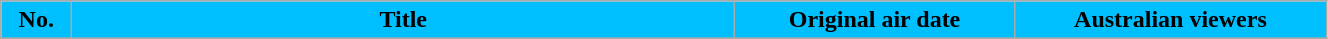<table class="wikitable plainrowheaders" width="70%">
<tr>
<th scope="col" style="background-color: #00BFFF; color: #000000">No.</th>
<th scope="col" style="background-color: #00BFFF; width: 50%; color: #000000">Title</th>
<th scope="col" style="background-color: #00BFFF; color: #000000">Original air date</th>
<th scope="col" style="background-color: #00BFFF; color: #000000">Australian viewers</th>
</tr>
<tr>
</tr>
</table>
